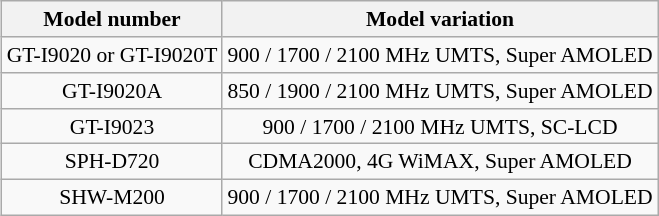<table class="wikitable" style="text-align: center;font-size:90%; float: right">
<tr>
<th>Model number</th>
<th>Model variation</th>
</tr>
<tr>
<td>GT-I9020 or GT-I9020T</td>
<td>900 / 1700 / 2100 MHz UMTS, Super AMOLED</td>
</tr>
<tr>
<td>GT-I9020A</td>
<td>850 / 1900 / 2100 MHz UMTS, Super AMOLED</td>
</tr>
<tr>
<td>GT-I9023</td>
<td>900 / 1700 / 2100 MHz UMTS, SC-LCD</td>
</tr>
<tr>
<td>SPH-D720</td>
<td>CDMA2000, 4G WiMAX, Super AMOLED</td>
</tr>
<tr>
<td>SHW-M200</td>
<td>900 / 1700 / 2100 MHz UMTS, Super AMOLED</td>
</tr>
</table>
